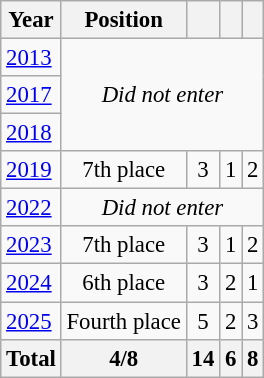<table class="wikitable" style="text-align: center; font-size:95%;">
<tr>
<th "width="70">Year</th>
<th "width="70">Position</th>
<th "width="20"></th>
<th "width="20"></th>
<th "width="20"></th>
</tr>
<tr>
<td style="text-align: left;"> <a href='#'>2013</a></td>
<td colspan=4 rowspan=3><em>Did not enter</em></td>
</tr>
<tr>
<td style="text-align: left;"> <a href='#'>2017</a></td>
</tr>
<tr>
<td style="text-align: left;"> <a href='#'>2018</a></td>
</tr>
<tr>
<td style="text-align: left;"> <a href='#'>2019</a></td>
<td>7th place</td>
<td>3</td>
<td>1</td>
<td>2</td>
</tr>
<tr>
<td style="text-align: left;"> <a href='#'>2022</a></td>
<td colspan=4><em>Did not enter</em></td>
</tr>
<tr>
<td style="text-align: left;"> <a href='#'>2023</a></td>
<td>7th place</td>
<td>3</td>
<td>1</td>
<td>2</td>
</tr>
<tr>
<td style="text-align: left;"> <a href='#'>2024</a></td>
<td>6th place</td>
<td>3</td>
<td>2</td>
<td>1</td>
</tr>
<tr>
<td style="text-align: left;"> <a href='#'>2025</a></td>
<td>Fourth place</td>
<td>5</td>
<td>2</td>
<td>3</td>
</tr>
<tr>
<th>Total</th>
<th>4/8</th>
<th>14</th>
<th>6</th>
<th>8</th>
</tr>
</table>
